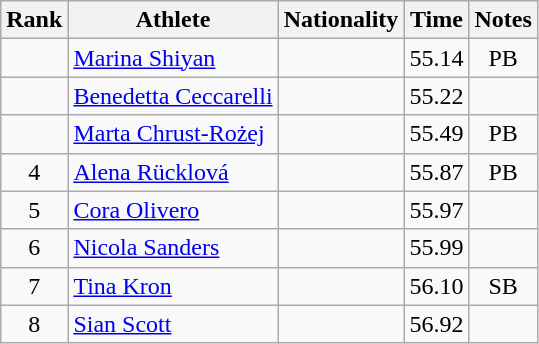<table class="wikitable sortable" style="text-align:center">
<tr>
<th>Rank</th>
<th>Athlete</th>
<th>Nationality</th>
<th>Time</th>
<th>Notes</th>
</tr>
<tr>
<td></td>
<td align="left"><a href='#'>Marina Shiyan</a></td>
<td align=left></td>
<td>55.14</td>
<td>PB</td>
</tr>
<tr>
<td></td>
<td align="left"><a href='#'>Benedetta Ceccarelli</a></td>
<td align=left></td>
<td>55.22</td>
<td></td>
</tr>
<tr>
<td></td>
<td align="left"><a href='#'>Marta Chrust-Rożej</a></td>
<td align=left></td>
<td>55.49</td>
<td>PB</td>
</tr>
<tr>
<td>4</td>
<td align="left"><a href='#'>Alena Rücklová</a></td>
<td align=left></td>
<td>55.87</td>
<td>PB</td>
</tr>
<tr>
<td>5</td>
<td align="left"><a href='#'>Cora Olivero</a></td>
<td align=left></td>
<td>55.97</td>
<td></td>
</tr>
<tr>
<td>6</td>
<td align="left"><a href='#'>Nicola Sanders</a></td>
<td align=left></td>
<td>55.99</td>
<td></td>
</tr>
<tr>
<td>7</td>
<td align="left"><a href='#'>Tina Kron</a></td>
<td align=left></td>
<td>56.10</td>
<td>SB</td>
</tr>
<tr>
<td>8</td>
<td align="left"><a href='#'>Sian Scott</a></td>
<td align=left></td>
<td>56.92</td>
<td></td>
</tr>
</table>
